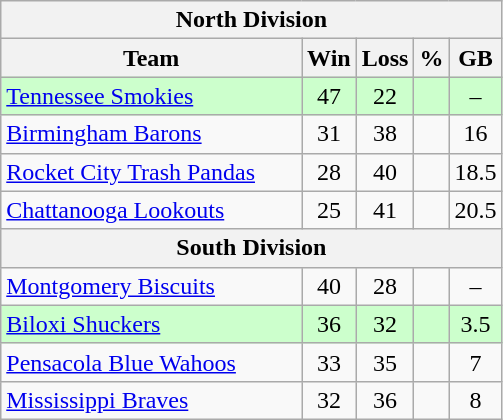<table class="wikitable">
<tr>
<th colspan="5">North Division</th>
</tr>
<tr>
<th width="60%">Team</th>
<th>Win</th>
<th>Loss</th>
<th>%</th>
<th>GB</th>
</tr>
<tr align=center bgcolor=ccffcc>
<td align=left><a href='#'>Tennessee Smokies</a></td>
<td>47</td>
<td>22</td>
<td></td>
<td>–</td>
</tr>
<tr align=center>
<td align=left><a href='#'>Birmingham Barons</a></td>
<td>31</td>
<td>38</td>
<td></td>
<td>16</td>
</tr>
<tr align=center>
<td align=left><a href='#'>Rocket City Trash Pandas</a></td>
<td>28</td>
<td>40</td>
<td></td>
<td>18.5</td>
</tr>
<tr align=center>
<td align=left><a href='#'>Chattanooga Lookouts</a></td>
<td>25</td>
<td>41</td>
<td></td>
<td>20.5</td>
</tr>
<tr>
<th colspan="5">South Division</th>
</tr>
<tr align=center>
<td align=left><a href='#'>Montgomery Biscuits</a></td>
<td>40</td>
<td>28</td>
<td></td>
<td>–</td>
</tr>
<tr align=center bgcolor=ccffcc>
<td align=left><a href='#'>Biloxi Shuckers</a></td>
<td>36</td>
<td>32</td>
<td></td>
<td>3.5</td>
</tr>
<tr align=center>
<td align=left><a href='#'>Pensacola Blue Wahoos</a></td>
<td>33</td>
<td>35</td>
<td></td>
<td>7</td>
</tr>
<tr align=center>
<td align=left><a href='#'>Mississippi Braves</a></td>
<td>32</td>
<td>36</td>
<td></td>
<td>8</td>
</tr>
</table>
